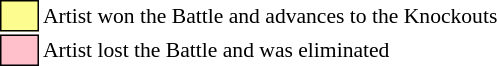<table class="toccolours" style="font-size: 90%; white-space: nowrap;">
<tr>
<td style="background-color:#fdfc8f; border: 1px solid black">      </td>
<td>Artist won the Battle and advances to the Knockouts</td>
</tr>
<tr>
<td style="background-color:pink; border: 1px solid black">      </td>
<td>Artist lost the Battle and was eliminated</td>
</tr>
</table>
